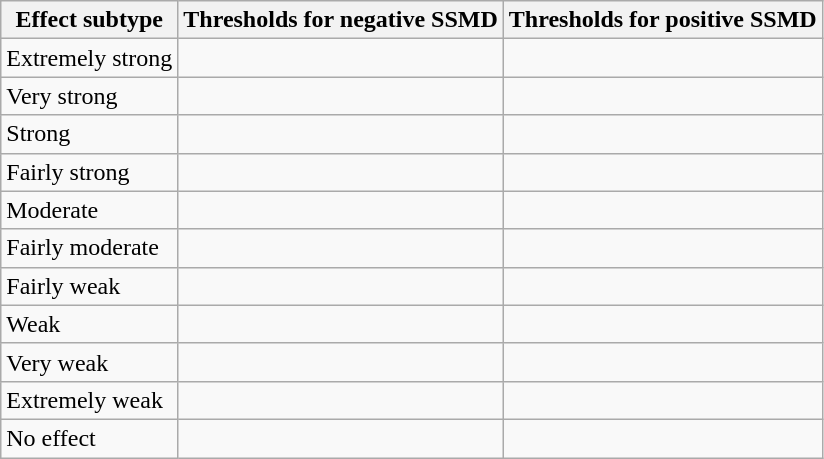<table class="wikitable">
<tr>
<th>Effect subtype</th>
<th>Thresholds for negative SSMD</th>
<th>Thresholds for positive SSMD</th>
</tr>
<tr>
<td>Extremely strong</td>
<td></td>
<td></td>
</tr>
<tr>
<td>Very strong</td>
<td></td>
<td></td>
</tr>
<tr>
<td>Strong</td>
<td></td>
<td></td>
</tr>
<tr>
<td>Fairly strong</td>
<td></td>
<td></td>
</tr>
<tr>
<td>Moderate</td>
<td></td>
<td></td>
</tr>
<tr>
<td>Fairly moderate</td>
<td></td>
<td></td>
</tr>
<tr>
<td>Fairly weak</td>
<td></td>
<td></td>
</tr>
<tr>
<td>Weak</td>
<td></td>
<td></td>
</tr>
<tr>
<td>Very weak</td>
<td></td>
<td></td>
</tr>
<tr>
<td>Extremely weak</td>
<td></td>
<td></td>
</tr>
<tr>
<td>No effect</td>
<td></td>
</tr>
</table>
